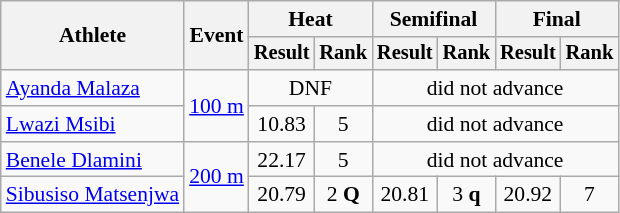<table class="wikitable" style="font-size:90%; text-align:center">
<tr>
<th rowspan=2>Athlete</th>
<th rowspan=2>Event</th>
<th colspan=2>Heat</th>
<th colspan=2>Semifinal</th>
<th colspan=2>Final</th>
</tr>
<tr style="font-size:95%">
<th>Result</th>
<th>Rank</th>
<th>Result</th>
<th>Rank</th>
<th>Result</th>
<th>Rank</th>
</tr>
<tr>
<td align=left><a href='#'>Ayanda Malaza</a></td>
<td align=left rowspan=2><a href='#'>100 m</a></td>
<td colspan=2>DNF</td>
<td colspan=4>did not advance</td>
</tr>
<tr>
<td align=left><a href='#'>Lwazi Msibi</a></td>
<td>10.83</td>
<td>5</td>
<td colspan=4>did not advance</td>
</tr>
<tr>
<td align=left><a href='#'>Benele Dlamini</a></td>
<td align=left rowspan=2><a href='#'>200 m</a></td>
<td>22.17</td>
<td>5</td>
<td colspan=4>did not advance</td>
</tr>
<tr>
<td align=left><a href='#'>Sibusiso Matsenjwa</a></td>
<td>20.79</td>
<td>2 <strong>Q</strong></td>
<td>20.81</td>
<td>3 <strong>q</strong></td>
<td>20.92</td>
<td>7</td>
</tr>
</table>
